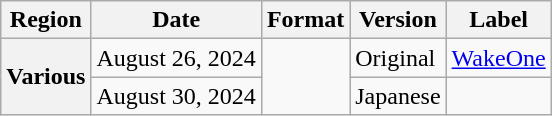<table class="wikitable plainrowheaders">
<tr>
<th scope="col">Region</th>
<th scope="col">Date</th>
<th scope="col">Format</th>
<th scope="col">Version</th>
<th scope="col">Label</th>
</tr>
<tr>
<th scope="row" rowspan="2">Various</th>
<td>August 26, 2024</td>
<td rowspan="2"></td>
<td>Original</td>
<td><a href='#'>WakeOne</a></td>
</tr>
<tr>
<td>August 30, 2024</td>
<td>Japanese</td>
<td></td>
</tr>
</table>
